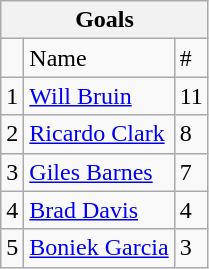<table class="wikitable">
<tr>
<th colspan="3">Goals</th>
</tr>
<tr>
<td></td>
<td>Name</td>
<td>#</td>
</tr>
<tr>
<td>1</td>
<td><a href='#'>Will Bruin</a></td>
<td>11</td>
</tr>
<tr>
<td>2</td>
<td><a href='#'>Ricardo Clark</a></td>
<td>8</td>
</tr>
<tr>
<td>3</td>
<td><a href='#'>Giles Barnes</a></td>
<td>7</td>
</tr>
<tr>
<td>4</td>
<td><a href='#'>Brad Davis</a></td>
<td>4</td>
</tr>
<tr>
<td>5</td>
<td><a href='#'>Boniek Garcia</a></td>
<td>3</td>
</tr>
</table>
